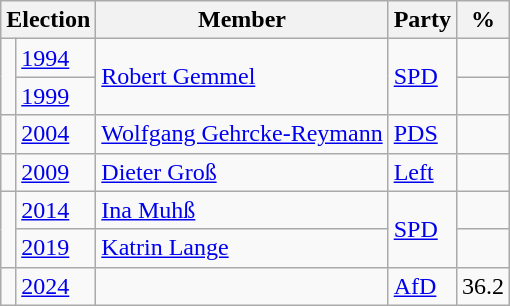<table class=wikitable>
<tr>
<th colspan=2>Election</th>
<th>Member</th>
<th>Party</th>
<th>%</th>
</tr>
<tr>
<td rowspan=2 bgcolor=></td>
<td><a href='#'>1994</a></td>
<td rowspan=2><a href='#'>Robert Gemmel</a></td>
<td rowspan=2><a href='#'>SPD</a></td>
<td align=right></td>
</tr>
<tr>
<td><a href='#'>1999</a></td>
<td align=right></td>
</tr>
<tr>
<td bgcolor=></td>
<td><a href='#'>2004</a></td>
<td><a href='#'>Wolfgang Gehrcke-Reymann</a></td>
<td><a href='#'>PDS</a></td>
<td align=right></td>
</tr>
<tr>
<td bgcolor=></td>
<td><a href='#'>2009</a></td>
<td><a href='#'>Dieter Groß</a></td>
<td><a href='#'>Left</a></td>
<td align=right></td>
</tr>
<tr>
<td rowspan=2 bgcolor=></td>
<td><a href='#'>2014</a></td>
<td><a href='#'>Ina Muhß</a></td>
<td rowspan=2><a href='#'>SPD</a></td>
<td align=right></td>
</tr>
<tr>
<td><a href='#'>2019</a></td>
<td><a href='#'>Katrin Lange</a></td>
<td align=right></td>
</tr>
<tr>
<td bgcolor=></td>
<td><a href='#'>2024</a></td>
<td></td>
<td><a href='#'>AfD</a></td>
<td align=right>36.2</td>
</tr>
</table>
